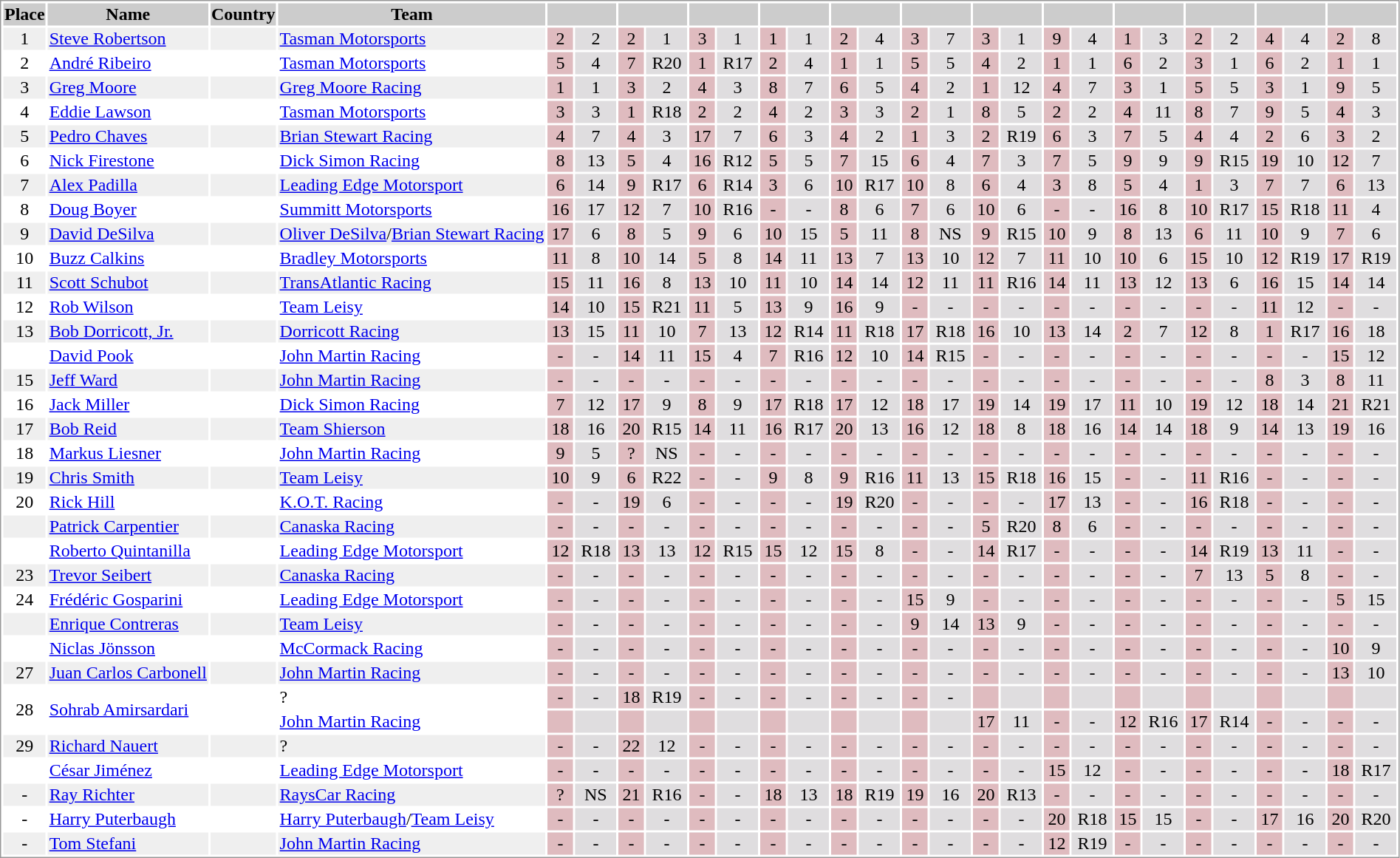<table border="0" style="border: 1px solid #999; background-color:#FFFFFF; text-align:center">
<tr align="center" style="background:#CCCCCC;">
<td><strong>Place</strong></td>
<td><strong>Name</strong></td>
<td><strong>Country</strong></td>
<td><strong>Team</strong></td>
<td colspan=2 align=center width="60"></td>
<td colspan=2 align=center width="60"></td>
<td colspan=2 align=center width="60"></td>
<td colspan=2 align=center width="60"></td>
<td colspan=2 align=center width="60"></td>
<td colspan=2 align=center width="60"></td>
<td colspan=2 align=center width="60"></td>
<td colspan=2 align=center width="60"></td>
<td colspan=2 align=center width="60"></td>
<td colspan=2 align=center width="60"></td>
<td colspan=2 align=center width="60"></td>
<td colspan=2 align=center width="60"></td>
</tr>
<tr style="background:#EFEFEF;">
<td>1</td>
<td align="left"><a href='#'>Steve Robertson</a></td>
<td align="left"></td>
<td align="left"><a href='#'>Tasman Motorsports</a></td>
<td style="background:#DFBBBF;">2</td>
<td style="background:#DFDDDF;">2</td>
<td style="background:#DFBBBF;">2</td>
<td style="background:#DFDDDF;">1</td>
<td style="background:#DFBBBF;">3</td>
<td style="background:#DFDDDF;">1</td>
<td style="background:#DFBBBF;">1</td>
<td style="background:#DFDDDF;">1</td>
<td style="background:#DFBBBF;">2</td>
<td style="background:#DFDDDF;">4</td>
<td style="background:#DFBBBF;">3</td>
<td style="background:#DFDDDF;">7</td>
<td style="background:#DFBBBF;">3</td>
<td style="background:#DFDDDF;">1</td>
<td style="background:#DFBBBF;">9</td>
<td style="background:#DFDDDF;">4</td>
<td style="background:#DFBBBF;">1</td>
<td style="background:#DFDDDF;">3</td>
<td style="background:#DFBBBF;">2</td>
<td style="background:#DFDDDF;">2</td>
<td style="background:#DFBBBF;">4</td>
<td style="background:#DFDDDF;">4</td>
<td style="background:#DFBBBF;">2</td>
<td style="background:#DFDDDF;">8</td>
</tr>
<tr>
<td>2</td>
<td align="left"><a href='#'>André Ribeiro</a></td>
<td align="left"></td>
<td align="left"><a href='#'>Tasman Motorsports</a></td>
<td style="background:#DFBBBF;">5</td>
<td style="background:#DFDDDF;">4</td>
<td style="background:#DFBBBF;">7</td>
<td style="background:#DFDDDF;">R20</td>
<td style="background:#DFBBBF;">1</td>
<td style="background:#DFDDDF;">R17</td>
<td style="background:#DFBBBF;">2</td>
<td style="background:#DFDDDF;">4</td>
<td style="background:#DFBBBF;">1</td>
<td style="background:#DFDDDF;">1</td>
<td style="background:#DFBBBF;">5</td>
<td style="background:#DFDDDF;">5</td>
<td style="background:#DFBBBF;">4</td>
<td style="background:#DFDDDF;">2</td>
<td style="background:#DFBBBF;">1</td>
<td style="background:#DFDDDF;">1</td>
<td style="background:#DFBBBF;">6</td>
<td style="background:#DFDDDF;">2</td>
<td style="background:#DFBBBF;">3</td>
<td style="background:#DFDDDF;">1</td>
<td style="background:#DFBBBF;">6</td>
<td style="background:#DFDDDF;">2</td>
<td style="background:#DFBBBF;">1</td>
<td style="background:#DFDDDF;">1</td>
</tr>
<tr style="background:#EFEFEF;">
<td>3</td>
<td align="left"><a href='#'>Greg Moore</a></td>
<td align="left"></td>
<td align="left"><a href='#'>Greg Moore Racing</a></td>
<td style="background:#DFBBBF;">1</td>
<td style="background:#DFDDDF;">1</td>
<td style="background:#DFBBBF;">3</td>
<td style="background:#DFDDDF;">2</td>
<td style="background:#DFBBBF;">4</td>
<td style="background:#DFDDDF;">3</td>
<td style="background:#DFBBBF;">8</td>
<td style="background:#DFDDDF;">7</td>
<td style="background:#DFBBBF;">6</td>
<td style="background:#DFDDDF;">5</td>
<td style="background:#DFBBBF;">4</td>
<td style="background:#DFDDDF;">2</td>
<td style="background:#DFBBBF;">1</td>
<td style="background:#DFDDDF;">12</td>
<td style="background:#DFBBBF;">4</td>
<td style="background:#DFDDDF;">7</td>
<td style="background:#DFBBBF;">3</td>
<td style="background:#DFDDDF;">1</td>
<td style="background:#DFBBBF;">5</td>
<td style="background:#DFDDDF;">5</td>
<td style="background:#DFBBBF;">3</td>
<td style="background:#DFDDDF;">1</td>
<td style="background:#DFBBBF;">9</td>
<td style="background:#DFDDDF;">5</td>
</tr>
<tr>
<td>4</td>
<td align="left"><a href='#'>Eddie Lawson</a></td>
<td align="left"></td>
<td align="left"><a href='#'>Tasman Motorsports</a></td>
<td style="background:#DFBBBF;">3</td>
<td style="background:#DFDDDF;">3</td>
<td style="background:#DFBBBF;">1</td>
<td style="background:#DFDDDF;">R18</td>
<td style="background:#DFBBBF;">2</td>
<td style="background:#DFDDDF;">2</td>
<td style="background:#DFBBBF;">4</td>
<td style="background:#DFDDDF;">2</td>
<td style="background:#DFBBBF;">3</td>
<td style="background:#DFDDDF;">3</td>
<td style="background:#DFBBBF;">2</td>
<td style="background:#DFDDDF;">1</td>
<td style="background:#DFBBBF;">8</td>
<td style="background:#DFDDDF;">5</td>
<td style="background:#DFBBBF;">2</td>
<td style="background:#DFDDDF;">2</td>
<td style="background:#DFBBBF;">4</td>
<td style="background:#DFDDDF;">11</td>
<td style="background:#DFBBBF;">8</td>
<td style="background:#DFDDDF;">7</td>
<td style="background:#DFBBBF;">9</td>
<td style="background:#DFDDDF;">5</td>
<td style="background:#DFBBBF;">4</td>
<td style="background:#DFDDDF;">3</td>
</tr>
<tr style="background:#EFEFEF;">
<td>5</td>
<td align="left"><a href='#'>Pedro Chaves</a></td>
<td align="left"></td>
<td align="left"><a href='#'>Brian Stewart Racing</a></td>
<td style="background:#DFBBBF;">4</td>
<td style="background:#DFDDDF;">7</td>
<td style="background:#DFBBBF;">4</td>
<td style="background:#DFDDDF;">3</td>
<td style="background:#DFBBBF;">17</td>
<td style="background:#DFDDDF;">7</td>
<td style="background:#DFBBBF;">6</td>
<td style="background:#DFDDDF;">3</td>
<td style="background:#DFBBBF;">4</td>
<td style="background:#DFDDDF;">2</td>
<td style="background:#DFBBBF;">1</td>
<td style="background:#DFDDDF;">3</td>
<td style="background:#DFBBBF;">2</td>
<td style="background:#DFDDDF;">R19</td>
<td style="background:#DFBBBF;">6</td>
<td style="background:#DFDDDF;">3</td>
<td style="background:#DFBBBF;">7</td>
<td style="background:#DFDDDF;">5</td>
<td style="background:#DFBBBF;">4</td>
<td style="background:#DFDDDF;">4</td>
<td style="background:#DFBBBF;">2</td>
<td style="background:#DFDDDF;">6</td>
<td style="background:#DFBBBF;">3</td>
<td style="background:#DFDDDF;">2</td>
</tr>
<tr>
<td>6</td>
<td align="left"><a href='#'>Nick Firestone</a></td>
<td align="left"></td>
<td align="left"><a href='#'>Dick Simon Racing</a></td>
<td style="background:#DFBBBF;">8</td>
<td style="background:#DFDDDF;">13</td>
<td style="background:#DFBBBF;">5</td>
<td style="background:#DFDDDF;">4</td>
<td style="background:#DFBBBF;">16</td>
<td style="background:#DFDDDF;">R12</td>
<td style="background:#DFBBBF;">5</td>
<td style="background:#DFDDDF;">5</td>
<td style="background:#DFBBBF;">7</td>
<td style="background:#DFDDDF;">15</td>
<td style="background:#DFBBBF;">6</td>
<td style="background:#DFDDDF;">4</td>
<td style="background:#DFBBBF;">7</td>
<td style="background:#DFDDDF;">3</td>
<td style="background:#DFBBBF;">7</td>
<td style="background:#DFDDDF;">5</td>
<td style="background:#DFBBBF;">9</td>
<td style="background:#DFDDDF;">9</td>
<td style="background:#DFBBBF;">9</td>
<td style="background:#DFDDDF;">R15</td>
<td style="background:#DFBBBF;">19</td>
<td style="background:#DFDDDF;">10</td>
<td style="background:#DFBBBF;">12</td>
<td style="background:#DFDDDF;">7</td>
</tr>
<tr style="background:#EFEFEF;">
<td>7</td>
<td align="left"><a href='#'>Alex Padilla</a></td>
<td align="left"></td>
<td align="left"><a href='#'>Leading Edge Motorsport</a></td>
<td style="background:#DFBBBF;">6</td>
<td style="background:#DFDDDF;">14</td>
<td style="background:#DFBBBF;">9</td>
<td style="background:#DFDDDF;">R17</td>
<td style="background:#DFBBBF;">6</td>
<td style="background:#DFDDDF;">R14</td>
<td style="background:#DFBBBF;">3</td>
<td style="background:#DFDDDF;">6</td>
<td style="background:#DFBBBF;">10</td>
<td style="background:#DFDDDF;">R17</td>
<td style="background:#DFBBBF;">10</td>
<td style="background:#DFDDDF;">8</td>
<td style="background:#DFBBBF;">6</td>
<td style="background:#DFDDDF;">4</td>
<td style="background:#DFBBBF;">3</td>
<td style="background:#DFDDDF;">8</td>
<td style="background:#DFBBBF;">5</td>
<td style="background:#DFDDDF;">4</td>
<td style="background:#DFBBBF;">1</td>
<td style="background:#DFDDDF;">3</td>
<td style="background:#DFBBBF;">7</td>
<td style="background:#DFDDDF;">7</td>
<td style="background:#DFBBBF;">6</td>
<td style="background:#DFDDDF;">13</td>
</tr>
<tr>
<td>8</td>
<td align="left"><a href='#'>Doug Boyer</a></td>
<td align="left"></td>
<td align="left"><a href='#'>Summitt Motorsports</a></td>
<td style="background:#DFBBBF;">16</td>
<td style="background:#DFDDDF;">17</td>
<td style="background:#DFBBBF;">12</td>
<td style="background:#DFDDDF;">7</td>
<td style="background:#DFBBBF;">10</td>
<td style="background:#DFDDDF;">R16</td>
<td style="background:#DFBBBF;">-</td>
<td style="background:#DFDDDF;">-</td>
<td style="background:#DFBBBF;">8</td>
<td style="background:#DFDDDF;">6</td>
<td style="background:#DFBBBF;">7</td>
<td style="background:#DFDDDF;">6</td>
<td style="background:#DFBBBF;">10</td>
<td style="background:#DFDDDF;">6</td>
<td style="background:#DFBBBF;">-</td>
<td style="background:#DFDDDF;">-</td>
<td style="background:#DFBBBF;">16</td>
<td style="background:#DFDDDF;">8</td>
<td style="background:#DFBBBF;">10</td>
<td style="background:#DFDDDF;">R17</td>
<td style="background:#DFBBBF;">15</td>
<td style="background:#DFDDDF;">R18</td>
<td style="background:#DFBBBF;">11</td>
<td style="background:#DFDDDF;">4</td>
</tr>
<tr style="background:#EFEFEF;">
<td>9</td>
<td align="left"><a href='#'>David DeSilva</a></td>
<td align="left"></td>
<td align="left"><a href='#'>Oliver DeSilva</a>/<a href='#'>Brian Stewart Racing</a></td>
<td style="background:#DFBBBF;">17</td>
<td style="background:#DFDDDF;">6</td>
<td style="background:#DFBBBF;">8</td>
<td style="background:#DFDDDF;">5</td>
<td style="background:#DFBBBF;">9</td>
<td style="background:#DFDDDF;">6</td>
<td style="background:#DFBBBF;">10</td>
<td style="background:#DFDDDF;">15</td>
<td style="background:#DFBBBF;">5</td>
<td style="background:#DFDDDF;">11</td>
<td style="background:#DFBBBF;">8</td>
<td style="background:#DFDDDF;">NS</td>
<td style="background:#DFBBBF;">9</td>
<td style="background:#DFDDDF;">R15</td>
<td style="background:#DFBBBF;">10</td>
<td style="background:#DFDDDF;">9</td>
<td style="background:#DFBBBF;">8</td>
<td style="background:#DFDDDF;">13</td>
<td style="background:#DFBBBF;">6</td>
<td style="background:#DFDDDF;">11</td>
<td style="background:#DFBBBF;">10</td>
<td style="background:#DFDDDF;">9</td>
<td style="background:#DFBBBF;">7</td>
<td style="background:#DFDDDF;">6</td>
</tr>
<tr>
<td>10</td>
<td align="left"><a href='#'>Buzz Calkins</a></td>
<td align="left"></td>
<td align="left"><a href='#'>Bradley Motorsports</a></td>
<td style="background:#DFBBBF;">11</td>
<td style="background:#DFDDDF;">8</td>
<td style="background:#DFBBBF;">10</td>
<td style="background:#DFDDDF;">14</td>
<td style="background:#DFBBBF;">5</td>
<td style="background:#DFDDDF;">8</td>
<td style="background:#DFBBBF;">14</td>
<td style="background:#DFDDDF;">11</td>
<td style="background:#DFBBBF;">13</td>
<td style="background:#DFDDDF;">7</td>
<td style="background:#DFBBBF;">13</td>
<td style="background:#DFDDDF;">10</td>
<td style="background:#DFBBBF;">12</td>
<td style="background:#DFDDDF;">7</td>
<td style="background:#DFBBBF;">11</td>
<td style="background:#DFDDDF;">10</td>
<td style="background:#DFBBBF;">10</td>
<td style="background:#DFDDDF;">6</td>
<td style="background:#DFBBBF;">15</td>
<td style="background:#DFDDDF;">10</td>
<td style="background:#DFBBBF;">12</td>
<td style="background:#DFDDDF;">R19</td>
<td style="background:#DFBBBF;">17</td>
<td style="background:#DFDDDF;">R19</td>
</tr>
<tr style="background:#EFEFEF;">
<td>11</td>
<td align="left"><a href='#'>Scott Schubot</a></td>
<td align="left"></td>
<td align="left"><a href='#'>TransAtlantic Racing</a></td>
<td style="background:#DFBBBF;">15</td>
<td style="background:#DFDDDF;">11</td>
<td style="background:#DFBBBF;">16</td>
<td style="background:#DFDDDF;">8</td>
<td style="background:#DFBBBF;">13</td>
<td style="background:#DFDDDF;">10</td>
<td style="background:#DFBBBF;">11</td>
<td style="background:#DFDDDF;">10</td>
<td style="background:#DFBBBF;">14</td>
<td style="background:#DFDDDF;">14</td>
<td style="background:#DFBBBF;">12</td>
<td style="background:#DFDDDF;">11</td>
<td style="background:#DFBBBF;">11</td>
<td style="background:#DFDDDF;">R16</td>
<td style="background:#DFBBBF;">14</td>
<td style="background:#DFDDDF;">11</td>
<td style="background:#DFBBBF;">13</td>
<td style="background:#DFDDDF;">12</td>
<td style="background:#DFBBBF;">13</td>
<td style="background:#DFDDDF;">6</td>
<td style="background:#DFBBBF;">16</td>
<td style="background:#DFDDDF;">15</td>
<td style="background:#DFBBBF;">14</td>
<td style="background:#DFDDDF;">14</td>
</tr>
<tr>
<td>12</td>
<td align="left"><a href='#'>Rob Wilson</a></td>
<td align="left"></td>
<td align="left"><a href='#'>Team Leisy</a></td>
<td style="background:#DFBBBF;">14</td>
<td style="background:#DFDDDF;">10</td>
<td style="background:#DFBBBF;">15</td>
<td style="background:#DFDDDF;">R21</td>
<td style="background:#DFBBBF;">11</td>
<td style="background:#DFDDDF;">5</td>
<td style="background:#DFBBBF;">13</td>
<td style="background:#DFDDDF;">9</td>
<td style="background:#DFBBBF;">16</td>
<td style="background:#DFDDDF;">9</td>
<td style="background:#DFBBBF;">-</td>
<td style="background:#DFDDDF;">-</td>
<td style="background:#DFBBBF;">-</td>
<td style="background:#DFDDDF;">-</td>
<td style="background:#DFBBBF;">-</td>
<td style="background:#DFDDDF;">-</td>
<td style="background:#DFBBBF;">-</td>
<td style="background:#DFDDDF;">-</td>
<td style="background:#DFBBBF;">-</td>
<td style="background:#DFDDDF;">-</td>
<td style="background:#DFBBBF;">11</td>
<td style="background:#DFDDDF;">12</td>
<td style="background:#DFBBBF;">-</td>
<td style="background:#DFDDDF;">-</td>
</tr>
<tr style="background:#EFEFEF;">
<td>13</td>
<td align="left"><a href='#'>Bob Dorricott, Jr.</a></td>
<td align="left"></td>
<td align="left"><a href='#'>Dorricott Racing</a></td>
<td style="background:#DFBBBF;">13</td>
<td style="background:#DFDDDF;">15</td>
<td style="background:#DFBBBF;">11</td>
<td style="background:#DFDDDF;">10</td>
<td style="background:#DFBBBF;">7</td>
<td style="background:#DFDDDF;">13</td>
<td style="background:#DFBBBF;">12</td>
<td style="background:#DFDDDF;">R14</td>
<td style="background:#DFBBBF;">11</td>
<td style="background:#DFDDDF;">R18</td>
<td style="background:#DFBBBF;">17</td>
<td style="background:#DFDDDF;">R18</td>
<td style="background:#DFBBBF;">16</td>
<td style="background:#DFDDDF;">10</td>
<td style="background:#DFBBBF;">13</td>
<td style="background:#DFDDDF;">14</td>
<td style="background:#DFBBBF;">2</td>
<td style="background:#DFDDDF;">7</td>
<td style="background:#DFBBBF;">12</td>
<td style="background:#DFDDDF;">8</td>
<td style="background:#DFBBBF;">1</td>
<td style="background:#DFDDDF;">R17</td>
<td style="background:#DFBBBF;">16</td>
<td style="background:#DFDDDF;">18</td>
</tr>
<tr>
<td></td>
<td align="left"><a href='#'>David Pook</a></td>
<td align="left"></td>
<td align="left"><a href='#'>John Martin Racing</a></td>
<td style="background:#DFBBBF;">-</td>
<td style="background:#DFDDDF;">-</td>
<td style="background:#DFBBBF;">14</td>
<td style="background:#DFDDDF;">11</td>
<td style="background:#DFBBBF;">15</td>
<td style="background:#DFDDDF;">4</td>
<td style="background:#DFBBBF;">7</td>
<td style="background:#DFDDDF;">R16</td>
<td style="background:#DFBBBF;">12</td>
<td style="background:#DFDDDF;">10</td>
<td style="background:#DFBBBF;">14</td>
<td style="background:#DFDDDF;">R15</td>
<td style="background:#DFBBBF;">-</td>
<td style="background:#DFDDDF;">-</td>
<td style="background:#DFBBBF;">-</td>
<td style="background:#DFDDDF;">-</td>
<td style="background:#DFBBBF;">-</td>
<td style="background:#DFDDDF;">-</td>
<td style="background:#DFBBBF;">-</td>
<td style="background:#DFDDDF;">-</td>
<td style="background:#DFBBBF;">-</td>
<td style="background:#DFDDDF;">-</td>
<td style="background:#DFBBBF;">15</td>
<td style="background:#DFDDDF;">12</td>
</tr>
<tr style="background:#EFEFEF;">
<td>15</td>
<td align="left"><a href='#'>Jeff Ward</a></td>
<td align="left"></td>
<td align="left"><a href='#'>John Martin Racing</a></td>
<td style="background:#DFBBBF;">-</td>
<td style="background:#DFDDDF;">-</td>
<td style="background:#DFBBBF;">-</td>
<td style="background:#DFDDDF;">-</td>
<td style="background:#DFBBBF;">-</td>
<td style="background:#DFDDDF;">-</td>
<td style="background:#DFBBBF;">-</td>
<td style="background:#DFDDDF;">-</td>
<td style="background:#DFBBBF;">-</td>
<td style="background:#DFDDDF;">-</td>
<td style="background:#DFBBBF;">-</td>
<td style="background:#DFDDDF;">-</td>
<td style="background:#DFBBBF;">-</td>
<td style="background:#DFDDDF;">-</td>
<td style="background:#DFBBBF;">-</td>
<td style="background:#DFDDDF;">-</td>
<td style="background:#DFBBBF;">-</td>
<td style="background:#DFDDDF;">-</td>
<td style="background:#DFBBBF;">-</td>
<td style="background:#DFDDDF;">-</td>
<td style="background:#DFBBBF;">8</td>
<td style="background:#DFDDDF;">3</td>
<td style="background:#DFBBBF;">8</td>
<td style="background:#DFDDDF;">11</td>
</tr>
<tr>
<td>16</td>
<td align="left"><a href='#'>Jack Miller</a></td>
<td align="left"></td>
<td align="left"><a href='#'>Dick Simon Racing</a></td>
<td style="background:#DFBBBF;">7</td>
<td style="background:#DFDDDF;">12</td>
<td style="background:#DFBBBF;">17</td>
<td style="background:#DFDDDF;">9</td>
<td style="background:#DFBBBF;">8</td>
<td style="background:#DFDDDF;">9</td>
<td style="background:#DFBBBF;">17</td>
<td style="background:#DFDDDF;">R18</td>
<td style="background:#DFBBBF;">17</td>
<td style="background:#DFDDDF;">12</td>
<td style="background:#DFBBBF;">18</td>
<td style="background:#DFDDDF;">17</td>
<td style="background:#DFBBBF;">19</td>
<td style="background:#DFDDDF;">14</td>
<td style="background:#DFBBBF;">19</td>
<td style="background:#DFDDDF;">17</td>
<td style="background:#DFBBBF;">11</td>
<td style="background:#DFDDDF;">10</td>
<td style="background:#DFBBBF;">19</td>
<td style="background:#DFDDDF;">12</td>
<td style="background:#DFBBBF;">18</td>
<td style="background:#DFDDDF;">14</td>
<td style="background:#DFBBBF;">21</td>
<td style="background:#DFDDDF;">R21</td>
</tr>
<tr style="background:#EFEFEF;">
<td>17</td>
<td align="left"><a href='#'>Bob Reid</a></td>
<td align="left"></td>
<td align="left"><a href='#'>Team Shierson</a></td>
<td style="background:#DFBBBF;">18</td>
<td style="background:#DFDDDF;">16</td>
<td style="background:#DFBBBF;">20</td>
<td style="background:#DFDDDF;">R15</td>
<td style="background:#DFBBBF;">14</td>
<td style="background:#DFDDDF;">11</td>
<td style="background:#DFBBBF;">16</td>
<td style="background:#DFDDDF;">R17</td>
<td style="background:#DFBBBF;">20</td>
<td style="background:#DFDDDF;">13</td>
<td style="background:#DFBBBF;">16</td>
<td style="background:#DFDDDF;">12</td>
<td style="background:#DFBBBF;">18</td>
<td style="background:#DFDDDF;">8</td>
<td style="background:#DFBBBF;">18</td>
<td style="background:#DFDDDF;">16</td>
<td style="background:#DFBBBF;">14</td>
<td style="background:#DFDDDF;">14</td>
<td style="background:#DFBBBF;">18</td>
<td style="background:#DFDDDF;">9</td>
<td style="background:#DFBBBF;">14</td>
<td style="background:#DFDDDF;">13</td>
<td style="background:#DFBBBF;">19</td>
<td style="background:#DFDDDF;">16</td>
</tr>
<tr>
<td>18</td>
<td align="left"><a href='#'>Markus Liesner</a></td>
<td align="left"></td>
<td align="left"><a href='#'>John Martin Racing</a></td>
<td style="background:#DFBBBF;">9</td>
<td style="background:#DFDDDF;">5</td>
<td style="background:#DFBBBF;">?</td>
<td style="background:#DFDDDF;">NS</td>
<td style="background:#DFBBBF;">-</td>
<td style="background:#DFDDDF;">-</td>
<td style="background:#DFBBBF;">-</td>
<td style="background:#DFDDDF;">-</td>
<td style="background:#DFBBBF;">-</td>
<td style="background:#DFDDDF;">-</td>
<td style="background:#DFBBBF;">-</td>
<td style="background:#DFDDDF;">-</td>
<td style="background:#DFBBBF;">-</td>
<td style="background:#DFDDDF;">-</td>
<td style="background:#DFBBBF;">-</td>
<td style="background:#DFDDDF;">-</td>
<td style="background:#DFBBBF;">-</td>
<td style="background:#DFDDDF;">-</td>
<td style="background:#DFBBBF;">-</td>
<td style="background:#DFDDDF;">-</td>
<td style="background:#DFBBBF;">-</td>
<td style="background:#DFDDDF;">-</td>
<td style="background:#DFBBBF;">-</td>
<td style="background:#DFDDDF;">-</td>
</tr>
<tr style="background:#EFEFEF;">
<td>19</td>
<td align="left"><a href='#'>Chris Smith</a></td>
<td align="left"></td>
<td align="left"><a href='#'>Team Leisy</a></td>
<td style="background:#DFBBBF;">10</td>
<td style="background:#DFDDDF;">9</td>
<td style="background:#DFBBBF;">6</td>
<td style="background:#DFDDDF;">R22</td>
<td style="background:#DFBBBF;">-</td>
<td style="background:#DFDDDF;">-</td>
<td style="background:#DFBBBF;">9</td>
<td style="background:#DFDDDF;">8</td>
<td style="background:#DFBBBF;">9</td>
<td style="background:#DFDDDF;">R16</td>
<td style="background:#DFBBBF;">11</td>
<td style="background:#DFDDDF;">13</td>
<td style="background:#DFBBBF;">15</td>
<td style="background:#DFDDDF;">R18</td>
<td style="background:#DFBBBF;">16</td>
<td style="background:#DFDDDF;">15</td>
<td style="background:#DFBBBF;">-</td>
<td style="background:#DFDDDF;">-</td>
<td style="background:#DFBBBF;">11</td>
<td style="background:#DFDDDF;">R16</td>
<td style="background:#DFBBBF;">-</td>
<td style="background:#DFDDDF;">-</td>
<td style="background:#DFBBBF;">-</td>
<td style="background:#DFDDDF;">-</td>
</tr>
<tr>
<td>20</td>
<td align="left"><a href='#'>Rick Hill</a></td>
<td align="left"></td>
<td align="left"><a href='#'>K.O.T. Racing</a></td>
<td style="background:#DFBBBF;">-</td>
<td style="background:#DFDDDF;">-</td>
<td style="background:#DFBBBF;">19</td>
<td style="background:#DFDDDF;">6</td>
<td style="background:#DFBBBF;">-</td>
<td style="background:#DFDDDF;">-</td>
<td style="background:#DFBBBF;">-</td>
<td style="background:#DFDDDF;">-</td>
<td style="background:#DFBBBF;">19</td>
<td style="background:#DFDDDF;">R20</td>
<td style="background:#DFBBBF;">-</td>
<td style="background:#DFDDDF;">-</td>
<td style="background:#DFBBBF;">-</td>
<td style="background:#DFDDDF;">-</td>
<td style="background:#DFBBBF;">17</td>
<td style="background:#DFDDDF;">13</td>
<td style="background:#DFBBBF;">-</td>
<td style="background:#DFDDDF;">-</td>
<td style="background:#DFBBBF;">16</td>
<td style="background:#DFDDDF;">R18</td>
<td style="background:#DFBBBF;">-</td>
<td style="background:#DFDDDF;">-</td>
<td style="background:#DFBBBF;">-</td>
<td style="background:#DFDDDF;">-</td>
</tr>
<tr style="background:#EFEFEF;">
<td></td>
<td align="left"><a href='#'>Patrick Carpentier</a></td>
<td align="left"></td>
<td align="left"><a href='#'>Canaska Racing</a></td>
<td style="background:#DFBBBF;">-</td>
<td style="background:#DFDDDF;">-</td>
<td style="background:#DFBBBF;">-</td>
<td style="background:#DFDDDF;">-</td>
<td style="background:#DFBBBF;">-</td>
<td style="background:#DFDDDF;">-</td>
<td style="background:#DFBBBF;">-</td>
<td style="background:#DFDDDF;">-</td>
<td style="background:#DFBBBF;">-</td>
<td style="background:#DFDDDF;">-</td>
<td style="background:#DFBBBF;">-</td>
<td style="background:#DFDDDF;">-</td>
<td style="background:#DFBBBF;">5</td>
<td style="background:#DFDDDF;">R20</td>
<td style="background:#DFBBBF;">8</td>
<td style="background:#DFDDDF;">6</td>
<td style="background:#DFBBBF;">-</td>
<td style="background:#DFDDDF;">-</td>
<td style="background:#DFBBBF;">-</td>
<td style="background:#DFDDDF;">-</td>
<td style="background:#DFBBBF;">-</td>
<td style="background:#DFDDDF;">-</td>
<td style="background:#DFBBBF;">-</td>
<td style="background:#DFDDDF;">-</td>
</tr>
<tr>
<td></td>
<td align="left"><a href='#'>Roberto Quintanilla</a></td>
<td align="left"></td>
<td align="left"><a href='#'>Leading Edge Motorsport</a></td>
<td style="background:#DFBBBF;">12</td>
<td style="background:#DFDDDF;">R18</td>
<td style="background:#DFBBBF;">13</td>
<td style="background:#DFDDDF;">13</td>
<td style="background:#DFBBBF;">12</td>
<td style="background:#DFDDDF;">R15</td>
<td style="background:#DFBBBF;">15</td>
<td style="background:#DFDDDF;">12</td>
<td style="background:#DFBBBF;">15</td>
<td style="background:#DFDDDF;">8</td>
<td style="background:#DFBBBF;">-</td>
<td style="background:#DFDDDF;">-</td>
<td style="background:#DFBBBF;">14</td>
<td style="background:#DFDDDF;">R17</td>
<td style="background:#DFBBBF;">-</td>
<td style="background:#DFDDDF;">-</td>
<td style="background:#DFBBBF;">-</td>
<td style="background:#DFDDDF;">-</td>
<td style="background:#DFBBBF;">14</td>
<td style="background:#DFDDDF;">R19</td>
<td style="background:#DFBBBF;">13</td>
<td style="background:#DFDDDF;">11</td>
<td style="background:#DFBBBF;">-</td>
<td style="background:#DFDDDF;">-</td>
</tr>
<tr style="background:#EFEFEF;">
<td>23</td>
<td align="left"><a href='#'>Trevor Seibert</a></td>
<td align="left"></td>
<td align="left"><a href='#'>Canaska Racing</a></td>
<td style="background:#DFBBBF;">-</td>
<td style="background:#DFDDDF;">-</td>
<td style="background:#DFBBBF;">-</td>
<td style="background:#DFDDDF;">-</td>
<td style="background:#DFBBBF;">-</td>
<td style="background:#DFDDDF;">-</td>
<td style="background:#DFBBBF;">-</td>
<td style="background:#DFDDDF;">-</td>
<td style="background:#DFBBBF;">-</td>
<td style="background:#DFDDDF;">-</td>
<td style="background:#DFBBBF;">-</td>
<td style="background:#DFDDDF;">-</td>
<td style="background:#DFBBBF;">-</td>
<td style="background:#DFDDDF;">-</td>
<td style="background:#DFBBBF;">-</td>
<td style="background:#DFDDDF;">-</td>
<td style="background:#DFBBBF;">-</td>
<td style="background:#DFDDDF;">-</td>
<td style="background:#DFBBBF;">7</td>
<td style="background:#DFDDDF;">13</td>
<td style="background:#DFBBBF;">5</td>
<td style="background:#DFDDDF;">8</td>
<td style="background:#DFBBBF;">-</td>
<td style="background:#DFDDDF;">-</td>
</tr>
<tr>
<td>24</td>
<td align="left"><a href='#'>Frédéric Gosparini</a></td>
<td align="left"></td>
<td align="left"><a href='#'>Leading Edge Motorsport</a></td>
<td style="background:#DFBBBF;">-</td>
<td style="background:#DFDDDF;">-</td>
<td style="background:#DFBBBF;">-</td>
<td style="background:#DFDDDF;">-</td>
<td style="background:#DFBBBF;">-</td>
<td style="background:#DFDDDF;">-</td>
<td style="background:#DFBBBF;">-</td>
<td style="background:#DFDDDF;">-</td>
<td style="background:#DFBBBF;">-</td>
<td style="background:#DFDDDF;">-</td>
<td style="background:#DFBBBF;">15</td>
<td style="background:#DFDDDF;">9</td>
<td style="background:#DFBBBF;">-</td>
<td style="background:#DFDDDF;">-</td>
<td style="background:#DFBBBF;">-</td>
<td style="background:#DFDDDF;">-</td>
<td style="background:#DFBBBF;">-</td>
<td style="background:#DFDDDF;">-</td>
<td style="background:#DFBBBF;">-</td>
<td style="background:#DFDDDF;">-</td>
<td style="background:#DFBBBF;">-</td>
<td style="background:#DFDDDF;">-</td>
<td style="background:#DFBBBF;">5</td>
<td style="background:#DFDDDF;">15</td>
</tr>
<tr style="background:#EFEFEF;">
<td></td>
<td align="left"><a href='#'>Enrique Contreras</a></td>
<td align="left"></td>
<td align="left"><a href='#'>Team Leisy</a></td>
<td style="background:#DFBBBF;">-</td>
<td style="background:#DFDDDF;">-</td>
<td style="background:#DFBBBF;">-</td>
<td style="background:#DFDDDF;">-</td>
<td style="background:#DFBBBF;">-</td>
<td style="background:#DFDDDF;">-</td>
<td style="background:#DFBBBF;">-</td>
<td style="background:#DFDDDF;">-</td>
<td style="background:#DFBBBF;">-</td>
<td style="background:#DFDDDF;">-</td>
<td style="background:#DFBBBF;">9</td>
<td style="background:#DFDDDF;">14</td>
<td style="background:#DFBBBF;">13</td>
<td style="background:#DFDDDF;">9</td>
<td style="background:#DFBBBF;">-</td>
<td style="background:#DFDDDF;">-</td>
<td style="background:#DFBBBF;">-</td>
<td style="background:#DFDDDF;">-</td>
<td style="background:#DFBBBF;">-</td>
<td style="background:#DFDDDF;">-</td>
<td style="background:#DFBBBF;">-</td>
<td style="background:#DFDDDF;">-</td>
<td style="background:#DFBBBF;">-</td>
<td style="background:#DFDDDF;">-</td>
</tr>
<tr>
<td></td>
<td align="left"><a href='#'>Niclas Jönsson</a></td>
<td align="left"></td>
<td align="left"><a href='#'>McCormack Racing</a></td>
<td style="background:#DFBBBF;">-</td>
<td style="background:#DFDDDF;">-</td>
<td style="background:#DFBBBF;">-</td>
<td style="background:#DFDDDF;">-</td>
<td style="background:#DFBBBF;">-</td>
<td style="background:#DFDDDF;">-</td>
<td style="background:#DFBBBF;">-</td>
<td style="background:#DFDDDF;">-</td>
<td style="background:#DFBBBF;">-</td>
<td style="background:#DFDDDF;">-</td>
<td style="background:#DFBBBF;">-</td>
<td style="background:#DFDDDF;">-</td>
<td style="background:#DFBBBF;">-</td>
<td style="background:#DFDDDF;">-</td>
<td style="background:#DFBBBF;">-</td>
<td style="background:#DFDDDF;">-</td>
<td style="background:#DFBBBF;">-</td>
<td style="background:#DFDDDF;">-</td>
<td style="background:#DFBBBF;">-</td>
<td style="background:#DFDDDF;">-</td>
<td style="background:#DFBBBF;">-</td>
<td style="background:#DFDDDF;">-</td>
<td style="background:#DFBBBF;">10</td>
<td style="background:#DFDDDF;">9</td>
</tr>
<tr style="background:#EFEFEF;">
<td>27</td>
<td align="left"><a href='#'>Juan Carlos Carbonell</a></td>
<td align="left"></td>
<td align="left"><a href='#'>John Martin Racing</a></td>
<td style="background:#DFBBBF;">-</td>
<td style="background:#DFDDDF;">-</td>
<td style="background:#DFBBBF;">-</td>
<td style="background:#DFDDDF;">-</td>
<td style="background:#DFBBBF;">-</td>
<td style="background:#DFDDDF;">-</td>
<td style="background:#DFBBBF;">-</td>
<td style="background:#DFDDDF;">-</td>
<td style="background:#DFBBBF;">-</td>
<td style="background:#DFDDDF;">-</td>
<td style="background:#DFBBBF;">-</td>
<td style="background:#DFDDDF;">-</td>
<td style="background:#DFBBBF;">-</td>
<td style="background:#DFDDDF;">-</td>
<td style="background:#DFBBBF;">-</td>
<td style="background:#DFDDDF;">-</td>
<td style="background:#DFBBBF;">-</td>
<td style="background:#DFDDDF;">-</td>
<td style="background:#DFBBBF;">-</td>
<td style="background:#DFDDDF;">-</td>
<td style="background:#DFBBBF;">-</td>
<td style="background:#DFDDDF;">-</td>
<td style="background:#DFBBBF;">13</td>
<td style="background:#DFDDDF;">10</td>
</tr>
<tr>
<td rowspan=2>28</td>
<td rowspan=2 align="left"><a href='#'>Sohrab Amirsardari</a></td>
<td rowspan=2 align="left"></td>
<td align="left">?</td>
<td style="background:#DFBBBF;">-</td>
<td style="background:#DFDDDF;">-</td>
<td style="background:#DFBBBF;">18</td>
<td style="background:#DFDDDF;">R19</td>
<td style="background:#DFBBBF;">-</td>
<td style="background:#DFDDDF;">-</td>
<td style="background:#DFBBBF;">-</td>
<td style="background:#DFDDDF;">-</td>
<td style="background:#DFBBBF;">-</td>
<td style="background:#DFDDDF;">-</td>
<td style="background:#DFBBBF;">-</td>
<td style="background:#DFDDDF;">-</td>
<td style="background:#DFBBBF;"></td>
<td style="background:#DFDDDF;"></td>
<td style="background:#DFBBBF;"></td>
<td style="background:#DFDDDF;"></td>
<td style="background:#DFBBBF;"></td>
<td style="background:#DFDDDF;"></td>
<td style="background:#DFBBBF;"></td>
<td style="background:#DFDDDF;"></td>
<td style="background:#DFBBBF;"></td>
<td style="background:#DFDDDF;"></td>
<td style="background:#DFBBBF;"></td>
<td style="background:#DFDDDF;"></td>
</tr>
<tr>
<td align="left"><a href='#'>John Martin Racing</a></td>
<td style="background:#DFBBBF;"></td>
<td style="background:#DFDDDF;"></td>
<td style="background:#DFBBBF;"></td>
<td style="background:#DFDDDF;"></td>
<td style="background:#DFBBBF;"></td>
<td style="background:#DFDDDF;"></td>
<td style="background:#DFBBBF;"></td>
<td style="background:#DFDDDF;"></td>
<td style="background:#DFBBBF;"></td>
<td style="background:#DFDDDF;"></td>
<td style="background:#DFBBBF;"></td>
<td style="background:#DFDDDF;"></td>
<td style="background:#DFBBBF;">17</td>
<td style="background:#DFDDDF;">11</td>
<td style="background:#DFBBBF;">-</td>
<td style="background:#DFDDDF;">-</td>
<td style="background:#DFBBBF;">12</td>
<td style="background:#DFDDDF;">R16</td>
<td style="background:#DFBBBF;">17</td>
<td style="background:#DFDDDF;">R14</td>
<td style="background:#DFBBBF;">-</td>
<td style="background:#DFDDDF;">-</td>
<td style="background:#DFBBBF;">-</td>
<td style="background:#DFDDDF;">-</td>
</tr>
<tr style="background:#EFEFEF;">
<td>29</td>
<td align="left"><a href='#'>Richard Nauert</a></td>
<td align="left"></td>
<td align="left">?</td>
<td style="background:#DFBBBF;">-</td>
<td style="background:#DFDDDF;">-</td>
<td style="background:#DFBBBF;">22</td>
<td style="background:#DFDDDF;">12</td>
<td style="background:#DFBBBF;">-</td>
<td style="background:#DFDDDF;">-</td>
<td style="background:#DFBBBF;">-</td>
<td style="background:#DFDDDF;">-</td>
<td style="background:#DFBBBF;">-</td>
<td style="background:#DFDDDF;">-</td>
<td style="background:#DFBBBF;">-</td>
<td style="background:#DFDDDF;">-</td>
<td style="background:#DFBBBF;">-</td>
<td style="background:#DFDDDF;">-</td>
<td style="background:#DFBBBF;">-</td>
<td style="background:#DFDDDF;">-</td>
<td style="background:#DFBBBF;">-</td>
<td style="background:#DFDDDF;">-</td>
<td style="background:#DFBBBF;">-</td>
<td style="background:#DFDDDF;">-</td>
<td style="background:#DFBBBF;">-</td>
<td style="background:#DFDDDF;">-</td>
<td style="background:#DFBBBF;">-</td>
<td style="background:#DFDDDF;">-</td>
</tr>
<tr>
<td></td>
<td align="left"><a href='#'>César Jiménez</a></td>
<td align="left"></td>
<td align="left"><a href='#'>Leading Edge Motorsport</a></td>
<td style="background:#DFBBBF;">-</td>
<td style="background:#DFDDDF;">-</td>
<td style="background:#DFBBBF;">-</td>
<td style="background:#DFDDDF;">-</td>
<td style="background:#DFBBBF;">-</td>
<td style="background:#DFDDDF;">-</td>
<td style="background:#DFBBBF;">-</td>
<td style="background:#DFDDDF;">-</td>
<td style="background:#DFBBBF;">-</td>
<td style="background:#DFDDDF;">-</td>
<td style="background:#DFBBBF;">-</td>
<td style="background:#DFDDDF;">-</td>
<td style="background:#DFBBBF;">-</td>
<td style="background:#DFDDDF;">-</td>
<td style="background:#DFBBBF;">15</td>
<td style="background:#DFDDDF;">12</td>
<td style="background:#DFBBBF;">-</td>
<td style="background:#DFDDDF;">-</td>
<td style="background:#DFBBBF;">-</td>
<td style="background:#DFDDDF;">-</td>
<td style="background:#DFBBBF;">-</td>
<td style="background:#DFDDDF;">-</td>
<td style="background:#DFBBBF;">18</td>
<td style="background:#DFDDDF;">R17</td>
</tr>
<tr style="background:#EFEFEF;">
<td>-</td>
<td align="left"><a href='#'>Ray Richter</a></td>
<td align="left"></td>
<td align="left"><a href='#'>RaysCar Racing</a></td>
<td style="background:#DFBBBF;">?</td>
<td style="background:#DFDDDF;">NS</td>
<td style="background:#DFBBBF;">21</td>
<td style="background:#DFDDDF;">R16</td>
<td style="background:#DFBBBF;">-</td>
<td style="background:#DFDDDF;">-</td>
<td style="background:#DFBBBF;">18</td>
<td style="background:#DFDDDF;">13</td>
<td style="background:#DFBBBF;">18</td>
<td style="background:#DFDDDF;">R19</td>
<td style="background:#DFBBBF;">19</td>
<td style="background:#DFDDDF;">16</td>
<td style="background:#DFBBBF;">20</td>
<td style="background:#DFDDDF;">R13</td>
<td style="background:#DFBBBF;">-</td>
<td style="background:#DFDDDF;">-</td>
<td style="background:#DFBBBF;">-</td>
<td style="background:#DFDDDF;">-</td>
<td style="background:#DFBBBF;">-</td>
<td style="background:#DFDDDF;">-</td>
<td style="background:#DFBBBF;">-</td>
<td style="background:#DFDDDF;">-</td>
<td style="background:#DFBBBF;">-</td>
<td style="background:#DFDDDF;">-</td>
</tr>
<tr>
<td>-</td>
<td align="left"><a href='#'>Harry Puterbaugh</a></td>
<td align="left"></td>
<td align="left"><a href='#'>Harry Puterbaugh</a>/<a href='#'>Team Leisy</a></td>
<td style="background:#DFBBBF;">-</td>
<td style="background:#DFDDDF;">-</td>
<td style="background:#DFBBBF;">-</td>
<td style="background:#DFDDDF;">-</td>
<td style="background:#DFBBBF;">-</td>
<td style="background:#DFDDDF;">-</td>
<td style="background:#DFBBBF;">-</td>
<td style="background:#DFDDDF;">-</td>
<td style="background:#DFBBBF;">-</td>
<td style="background:#DFDDDF;">-</td>
<td style="background:#DFBBBF;">-</td>
<td style="background:#DFDDDF;">-</td>
<td style="background:#DFBBBF;">-</td>
<td style="background:#DFDDDF;">-</td>
<td style="background:#DFBBBF;">20</td>
<td style="background:#DFDDDF;">R18</td>
<td style="background:#DFBBBF;">15</td>
<td style="background:#DFDDDF;">15</td>
<td style="background:#DFBBBF;">-</td>
<td style="background:#DFDDDF;">-</td>
<td style="background:#DFBBBF;">17</td>
<td style="background:#DFDDDF;">16</td>
<td style="background:#DFBBBF;">20</td>
<td style="background:#DFDDDF;">R20</td>
</tr>
<tr style="background:#EFEFEF;">
<td>-</td>
<td align="left"><a href='#'>Tom Stefani</a></td>
<td align="left"></td>
<td align="left"><a href='#'>John Martin Racing</a></td>
<td style="background:#DFBBBF;">-</td>
<td style="background:#DFDDDF;">-</td>
<td style="background:#DFBBBF;">-</td>
<td style="background:#DFDDDF;">-</td>
<td style="background:#DFBBBF;">-</td>
<td style="background:#DFDDDF;">-</td>
<td style="background:#DFBBBF;">-</td>
<td style="background:#DFDDDF;">-</td>
<td style="background:#DFBBBF;">-</td>
<td style="background:#DFDDDF;">-</td>
<td style="background:#DFBBBF;">-</td>
<td style="background:#DFDDDF;">-</td>
<td style="background:#DFBBBF;">-</td>
<td style="background:#DFDDDF;">-</td>
<td style="background:#DFBBBF;">12</td>
<td style="background:#DFDDDF;">R19</td>
<td style="background:#DFBBBF;">-</td>
<td style="background:#DFDDDF;">-</td>
<td style="background:#DFBBBF;">-</td>
<td style="background:#DFDDDF;">-</td>
<td style="background:#DFBBBF;">-</td>
<td style="background:#DFDDDF;">-</td>
<td style="background:#DFBBBF;">-</td>
<td style="background:#DFDDDF;">-</td>
</tr>
</table>
